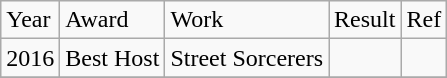<table class="wikitable">
<tr>
<td>Year</td>
<td>Award</td>
<td>Work</td>
<td>Result</td>
<td>Ref</td>
</tr>
<tr>
<td>2016</td>
<td>Best Host</td>
<td>Street Sorcerers</td>
<td></td>
<td></td>
</tr>
<tr>
</tr>
</table>
